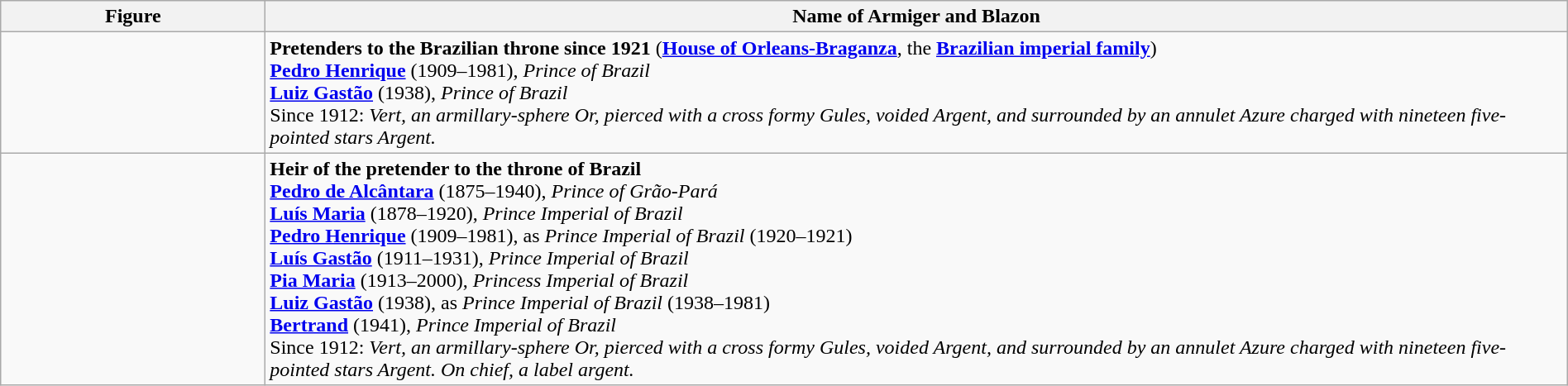<table class=wikitable width="100%">
<tr valign=top align=center>
<th width="206">Figure</th>
<th>Name of Armiger and Blazon</th>
</tr>
<tr valign=top>
<td align=center></td>
<td><strong>Pretenders to the Brazilian throne since 1921</strong> (<strong><a href='#'>House of Orleans-Braganza</a></strong>, the <strong><a href='#'>Brazilian imperial family</a></strong>)<br><strong><a href='#'>Pedro Henrique</a></strong> (1909–1981), <em>Prince of Brazil</em><br><strong><a href='#'>Luiz Gastão</a></strong> (1938), <em> Prince of Brazil </em><br>Since 1912: <em>Vert, an armillary-sphere Or, pierced with a cross formy Gules, voided Argent, and surrounded by an annulet Azure charged with nineteen five-pointed stars Argent.</em></td>
</tr>
<tr valign=top>
<td align=center></td>
<td><strong>Heir of the pretender to the throne of Brazil</strong><br><strong><a href='#'>Pedro de Alcântara</a></strong> (1875–1940), <em>Prince of Grão-Pará</em><br><strong><a href='#'>Luís Maria</a></strong> (1878–1920), <em>Prince Imperial of Brazil</em><br><strong><a href='#'>Pedro Henrique</a></strong> (1909–1981), as <em>Prince Imperial of Brazil</em> (1920–1921)<br><strong><a href='#'>Luís Gastão</a></strong> (1911–1931), <em>Prince Imperial of Brazil</em><br><strong><a href='#'>Pia Maria</a></strong> (1913–2000), <em>Princess Imperial of Brazil</em><br><strong><a href='#'>Luiz Gastão</a></strong> (1938), as <em> Prince Imperial of Brazil </em> (1938–1981)<br><strong><a href='#'>Bertrand</a></strong> (1941), <em> Prince Imperial of Brazil </em><br>Since 1912: <em>Vert, an armillary-sphere Or, pierced with a cross formy Gules, voided Argent, and surrounded by an annulet Azure charged with nineteen five-pointed stars Argent. On chief, a label argent.</em></td>
</tr>
</table>
